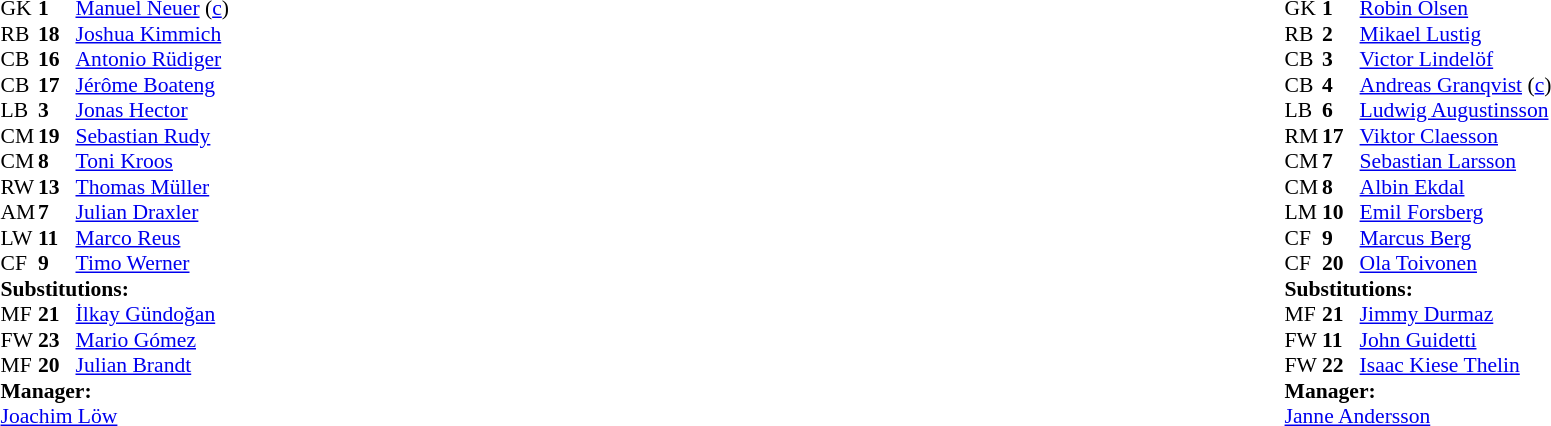<table width="100%">
<tr>
<td valign="top" width="40%"><br><table style="font-size:90%" cellspacing="0" cellpadding="0">
<tr>
<th width=25></th>
<th width=25></th>
</tr>
<tr>
<td>GK</td>
<td><strong>1</strong></td>
<td><a href='#'>Manuel Neuer</a> (<a href='#'>c</a>)</td>
</tr>
<tr>
<td>RB</td>
<td><strong>18</strong></td>
<td><a href='#'>Joshua Kimmich</a></td>
</tr>
<tr>
<td>CB</td>
<td><strong>16</strong></td>
<td><a href='#'>Antonio Rüdiger</a></td>
</tr>
<tr>
<td>CB</td>
<td><strong>17</strong></td>
<td><a href='#'>Jérôme Boateng</a></td>
<td></td>
</tr>
<tr>
<td>LB</td>
<td><strong>3</strong></td>
<td><a href='#'>Jonas Hector</a></td>
<td></td>
<td></td>
</tr>
<tr>
<td>CM</td>
<td><strong>19</strong></td>
<td><a href='#'>Sebastian Rudy</a></td>
<td></td>
<td></td>
</tr>
<tr>
<td>CM</td>
<td><strong>8</strong></td>
<td><a href='#'>Toni Kroos</a></td>
</tr>
<tr>
<td>RW</td>
<td><strong>13</strong></td>
<td><a href='#'>Thomas Müller</a></td>
</tr>
<tr>
<td>AM</td>
<td><strong>7</strong></td>
<td><a href='#'>Julian Draxler</a></td>
<td></td>
<td></td>
</tr>
<tr>
<td>LW</td>
<td><strong>11</strong></td>
<td><a href='#'>Marco Reus</a></td>
</tr>
<tr>
<td>CF</td>
<td><strong>9</strong></td>
<td><a href='#'>Timo Werner</a></td>
</tr>
<tr>
<td colspan=3><strong>Substitutions:</strong></td>
</tr>
<tr>
<td>MF</td>
<td><strong>21</strong></td>
<td><a href='#'>İlkay Gündoğan</a></td>
<td></td>
<td></td>
</tr>
<tr>
<td>FW</td>
<td><strong>23</strong></td>
<td><a href='#'>Mario Gómez</a></td>
<td></td>
<td></td>
</tr>
<tr>
<td>MF</td>
<td><strong>20</strong></td>
<td><a href='#'>Julian Brandt</a></td>
<td></td>
<td></td>
</tr>
<tr>
<td colspan=3><strong>Manager:</strong></td>
</tr>
<tr>
<td colspan=3><a href='#'>Joachim Löw</a></td>
</tr>
</table>
</td>
<td valign="top"></td>
<td valign="top" width="50%"><br><table style="font-size:90%; margin:auto" cellspacing="0" cellpadding="0">
<tr>
<th width=25></th>
<th width=25></th>
</tr>
<tr>
<td>GK</td>
<td><strong>1</strong></td>
<td><a href='#'>Robin Olsen</a></td>
</tr>
<tr>
<td>RB</td>
<td><strong>2</strong></td>
<td><a href='#'>Mikael Lustig</a></td>
</tr>
<tr>
<td>CB</td>
<td><strong>3</strong></td>
<td><a href='#'>Victor Lindelöf</a></td>
</tr>
<tr>
<td>CB</td>
<td><strong>4</strong></td>
<td><a href='#'>Andreas Granqvist</a> (<a href='#'>c</a>)</td>
</tr>
<tr>
<td>LB</td>
<td><strong>6</strong></td>
<td><a href='#'>Ludwig Augustinsson</a></td>
</tr>
<tr>
<td>RM</td>
<td><strong>17</strong></td>
<td><a href='#'>Viktor Claesson</a></td>
<td></td>
<td></td>
</tr>
<tr>
<td>CM</td>
<td><strong>7</strong></td>
<td><a href='#'>Sebastian Larsson</a></td>
<td></td>
</tr>
<tr>
<td>CM</td>
<td><strong>8</strong></td>
<td><a href='#'>Albin Ekdal</a></td>
<td></td>
</tr>
<tr>
<td>LM</td>
<td><strong>10</strong></td>
<td><a href='#'>Emil Forsberg</a></td>
</tr>
<tr>
<td>CF</td>
<td><strong>9</strong></td>
<td><a href='#'>Marcus Berg</a></td>
<td></td>
<td></td>
</tr>
<tr>
<td>CF</td>
<td><strong>20</strong></td>
<td><a href='#'>Ola Toivonen</a></td>
<td></td>
<td></td>
</tr>
<tr>
<td colspan=3><strong>Substitutions:</strong></td>
</tr>
<tr>
<td>MF</td>
<td><strong>21</strong></td>
<td><a href='#'>Jimmy Durmaz</a></td>
<td></td>
<td></td>
</tr>
<tr>
<td>FW</td>
<td><strong>11</strong></td>
<td><a href='#'>John Guidetti</a></td>
<td></td>
<td></td>
</tr>
<tr>
<td>FW</td>
<td><strong>22</strong></td>
<td><a href='#'>Isaac Kiese Thelin</a></td>
<td></td>
<td></td>
</tr>
<tr>
<td colspan=3><strong>Manager:</strong></td>
</tr>
<tr>
<td colspan=3><a href='#'>Janne Andersson</a></td>
</tr>
</table>
</td>
</tr>
</table>
